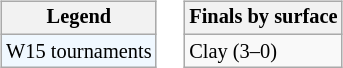<table>
<tr valign=top>
<td><br><table class="wikitable" style=font-size:85%>
<tr>
<th>Legend</th>
</tr>
<tr style="background:#f0f8ff;">
<td>W15 tournaments</td>
</tr>
</table>
</td>
<td><br><table class="wikitable" style=font-size:85%>
<tr>
<th>Finals by surface</th>
</tr>
<tr>
<td>Clay (3–0)</td>
</tr>
</table>
</td>
</tr>
</table>
